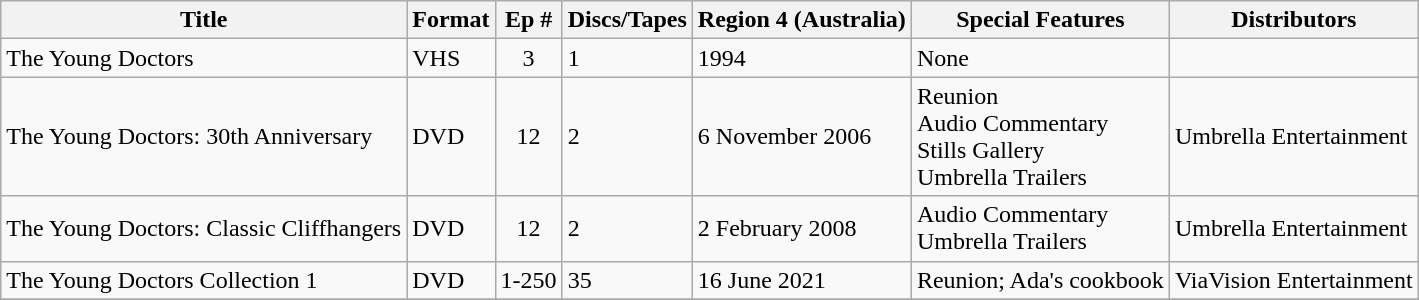<table class="wikitable">
<tr>
<th>Title</th>
<th>Format</th>
<th>Ep #</th>
<th>Discs/Tapes</th>
<th>Region 4 (Australia)</th>
<th>Special Features</th>
<th>Distributors</th>
</tr>
<tr>
<td>The Young Doctors</td>
<td>VHS</td>
<td style="text-align:center;">3</td>
<td>1</td>
<td>1994</td>
<td>None</td>
<td></td>
</tr>
<tr>
<td>The Young Doctors: 30th Anniversary</td>
<td>DVD</td>
<td style="text-align:center;">12</td>
<td>2</td>
<td>6 November 2006</td>
<td>Reunion<br>Audio Commentary<br>Stills Gallery<br>Umbrella Trailers</td>
<td>Umbrella Entertainment</td>
</tr>
<tr>
<td>The Young Doctors: Classic Cliffhangers</td>
<td>DVD</td>
<td style="text-align:center;">12</td>
<td>2</td>
<td>2 February 2008</td>
<td>Audio Commentary<br>Umbrella Trailers</td>
<td>Umbrella Entertainment</td>
</tr>
<tr>
<td>The Young Doctors Collection 1</td>
<td>DVD</td>
<td style="text-align:center;">1-250</td>
<td>35</td>
<td>16 June 2021</td>
<td>Reunion; Ada's cookbook</td>
<td>ViaVision Entertainment</td>
</tr>
<tr>
</tr>
</table>
